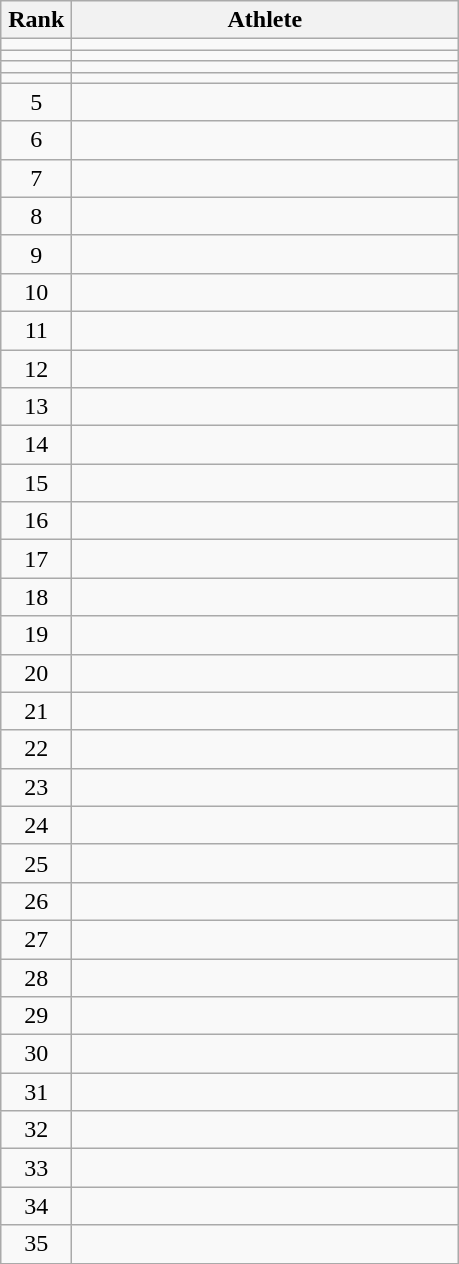<table class="wikitable" style="text-align: center;">
<tr>
<th width=40>Rank</th>
<th width=250>Athlete</th>
</tr>
<tr>
<td></td>
<td align=left></td>
</tr>
<tr>
<td></td>
<td align=left></td>
</tr>
<tr>
<td></td>
<td align=left></td>
</tr>
<tr>
<td></td>
<td align=left></td>
</tr>
<tr>
<td>5</td>
<td align=left></td>
</tr>
<tr>
<td>6</td>
<td align=left></td>
</tr>
<tr>
<td>7</td>
<td align=left></td>
</tr>
<tr>
<td>8</td>
<td align=left></td>
</tr>
<tr>
<td>9</td>
<td align=left></td>
</tr>
<tr>
<td>10</td>
<td align=left></td>
</tr>
<tr>
<td>11</td>
<td align=left></td>
</tr>
<tr>
<td>12</td>
<td align=left></td>
</tr>
<tr>
<td>13</td>
<td align=left></td>
</tr>
<tr>
<td>14</td>
<td align=left></td>
</tr>
<tr>
<td>15</td>
<td align=left></td>
</tr>
<tr>
<td>16</td>
<td align=left></td>
</tr>
<tr>
<td>17</td>
<td align=left></td>
</tr>
<tr>
<td>18</td>
<td align=left></td>
</tr>
<tr>
<td>19</td>
<td align=left></td>
</tr>
<tr>
<td>20</td>
<td align=left></td>
</tr>
<tr>
<td>21</td>
<td align=left></td>
</tr>
<tr>
<td>22</td>
<td align=left></td>
</tr>
<tr>
<td>23</td>
<td align=left></td>
</tr>
<tr>
<td>24</td>
<td align=left></td>
</tr>
<tr>
<td>25</td>
<td align=left></td>
</tr>
<tr>
<td>26</td>
<td align=left></td>
</tr>
<tr>
<td>27</td>
<td align=left></td>
</tr>
<tr>
<td>28</td>
<td align=left></td>
</tr>
<tr>
<td>29</td>
<td align=left></td>
</tr>
<tr>
<td>30</td>
<td align=left></td>
</tr>
<tr>
<td>31</td>
<td align=left></td>
</tr>
<tr>
<td>32</td>
<td align=left></td>
</tr>
<tr>
<td>33</td>
<td align=left></td>
</tr>
<tr>
<td>34</td>
<td align=left></td>
</tr>
<tr>
<td>35</td>
<td align=left></td>
</tr>
</table>
